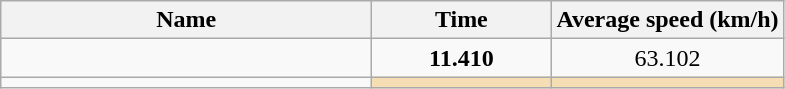<table class="wikitable" style="text-align:center;">
<tr>
<th style="width:15em">Name</th>
<th style="width:7em">Time</th>
<th>Average speed (km/h)</th>
</tr>
<tr>
<td align=left></td>
<td><strong>11.410</strong></td>
<td>63.102</td>
</tr>
<tr>
<td align=left></td>
<td bgcolor=wheat></td>
<td bgcolor=wheat></td>
</tr>
</table>
